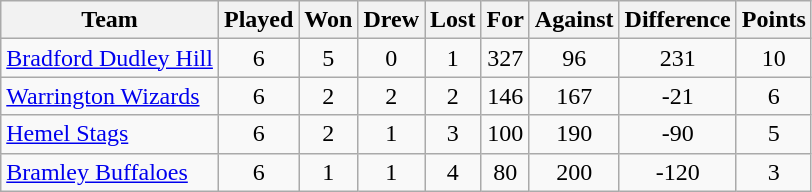<table class="wikitable" style="text-align:center;">
<tr>
<th>Team</th>
<th>Played</th>
<th>Won</th>
<th>Drew</th>
<th>Lost</th>
<th>For</th>
<th>Against</th>
<th>Difference</th>
<th>Points</th>
</tr>
<tr ---->
<td style="text-align:left;"><a href='#'>Bradford Dudley Hill</a></td>
<td>6</td>
<td>5</td>
<td>0</td>
<td>1</td>
<td>327</td>
<td>96</td>
<td>231</td>
<td>10</td>
</tr>
<tr ---->
<td style="text-align:left;"><a href='#'>Warrington Wizards</a></td>
<td>6</td>
<td>2</td>
<td>2</td>
<td>2</td>
<td>146</td>
<td>167</td>
<td>-21</td>
<td>6</td>
</tr>
<tr ---->
<td style="text-align:left;"><a href='#'>Hemel Stags</a></td>
<td>6</td>
<td>2</td>
<td>1</td>
<td>3</td>
<td>100</td>
<td>190</td>
<td>-90</td>
<td>5</td>
</tr>
<tr ---->
<td style="text-align:left;"><a href='#'>Bramley Buffaloes</a></td>
<td>6</td>
<td>1</td>
<td>1</td>
<td>4</td>
<td>80</td>
<td>200</td>
<td>-120</td>
<td>3</td>
</tr>
</table>
